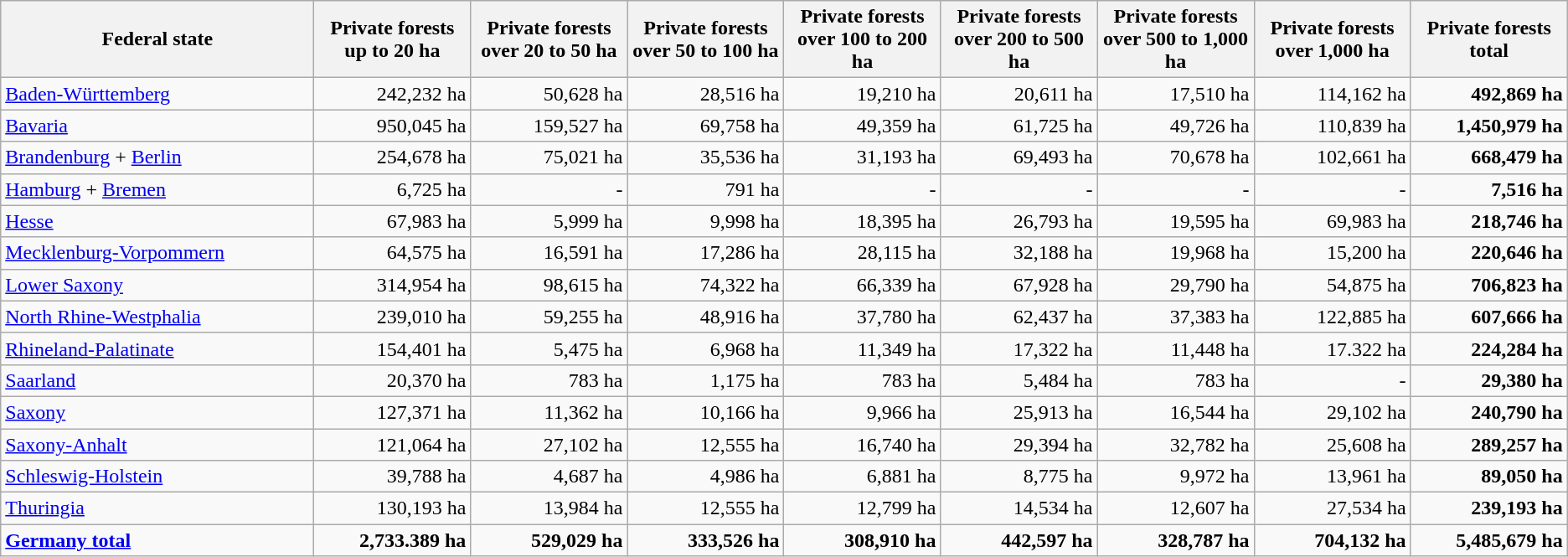<table class="wikitable sortable">
<tr class="hintergrundfarbe9">
<th style="width:20%">Federal state</th>
<th style="width:10%" data-sort-type="number">Private forests up to 20 ha</th>
<th style="width:10%" data-sort-type="number">Private forests over 20 to 50 ha</th>
<th style="width:10%" data-sort-type="number">Private forests over 50 to 100 ha</th>
<th style="width:10%" data-sort-type="number">Private forests over 100 to 200 ha</th>
<th style="width:10%" data-sort-type="number">Private forests over 200 to 500 ha</th>
<th style="width:10%" data-sort-type="number">Private forests over 500 to 1,000 ha</th>
<th style="width:10%" data-sort-type="number">Private forests over 1,000 ha</th>
<th style="width:10%" data-sort-type="number">Private forests total</th>
</tr>
<tr>
<td><a href='#'>Baden-Württemberg</a></td>
<td style="text-align:right">242,232 ha</td>
<td style="text-align:right">50,628 ha</td>
<td style="text-align:right">28,516 ha</td>
<td style="text-align:right">19,210 ha</td>
<td style="text-align:right">20,611 ha</td>
<td style="text-align:right">17,510 ha</td>
<td style="text-align:right">114,162 ha</td>
<td style="text-align:right"><strong>492,869 ha</strong></td>
</tr>
<tr>
<td><a href='#'>Bavaria</a></td>
<td style="text-align:right">950,045 ha</td>
<td style="text-align:right">159,527 ha</td>
<td style="text-align:right">69,758 ha</td>
<td style="text-align:right">49,359 ha</td>
<td style="text-align:right">61,725 ha</td>
<td style="text-align:right">49,726 ha</td>
<td style="text-align:right">110,839 ha</td>
<td style="text-align:right"><strong>1,450,979 ha</strong></td>
</tr>
<tr>
<td><a href='#'>Brandenburg</a> + <a href='#'>Berlin</a></td>
<td style="text-align:right">254,678 ha</td>
<td style="text-align:right">75,021 ha</td>
<td style="text-align:right">35,536 ha</td>
<td style="text-align:right">31,193 ha</td>
<td style="text-align:right">69,493 ha</td>
<td style="text-align:right">70,678 ha</td>
<td style="text-align:right">102,661 ha</td>
<td style="text-align:right"><strong>668,479 ha</strong></td>
</tr>
<tr>
<td><a href='#'>Hamburg</a> + <a href='#'>Bremen</a></td>
<td style="text-align:right">6,725 ha</td>
<td style="text-align:right">-</td>
<td style="text-align:right">791 ha</td>
<td style="text-align:right">-</td>
<td style="text-align:right">-</td>
<td style="text-align:right">-</td>
<td style="text-align:right">-</td>
<td style="text-align:right"><strong>7,516 ha</strong></td>
</tr>
<tr>
<td><a href='#'>Hesse</a></td>
<td style="text-align:right">67,983 ha</td>
<td style="text-align:right">5,999 ha</td>
<td style="text-align:right">9,998 ha</td>
<td style="text-align:right">18,395 ha</td>
<td style="text-align:right">26,793 ha</td>
<td style="text-align:right">19,595 ha</td>
<td style="text-align:right">69,983 ha</td>
<td style="text-align:right"><strong>218,746 ha</strong></td>
</tr>
<tr>
<td><a href='#'>Mecklenburg-Vorpommern</a></td>
<td style="text-align:right">64,575 ha</td>
<td style="text-align:right">16,591 ha</td>
<td style="text-align:right">17,286 ha</td>
<td style="text-align:right">28,115 ha</td>
<td style="text-align:right">32,188 ha</td>
<td style="text-align:right">19,968 ha</td>
<td style="text-align:right">15,200 ha</td>
<td style="text-align:right"><strong>220,646 ha</strong></td>
</tr>
<tr>
<td><a href='#'>Lower Saxony</a></td>
<td style="text-align:right">314,954 ha</td>
<td style="text-align:right">98,615 ha</td>
<td style="text-align:right">74,322 ha</td>
<td style="text-align:right">66,339 ha</td>
<td style="text-align:right">67,928 ha</td>
<td style="text-align:right">29,790 ha</td>
<td style="text-align:right">54,875 ha</td>
<td style="text-align:right"><strong>706,823 ha</strong></td>
</tr>
<tr>
<td><a href='#'>North Rhine-Westphalia</a></td>
<td style="text-align:right">239,010 ha</td>
<td style="text-align:right">59,255 ha</td>
<td style="text-align:right">48,916 ha</td>
<td style="text-align:right">37,780 ha</td>
<td style="text-align:right">62,437 ha</td>
<td style="text-align:right">37,383 ha</td>
<td style="text-align:right">122,885 ha</td>
<td style="text-align:right"><strong>607,666 ha</strong></td>
</tr>
<tr>
<td><a href='#'>Rhineland-Palatinate</a></td>
<td style="text-align:right">154,401 ha</td>
<td style="text-align:right">5,475 ha</td>
<td style="text-align:right">6,968 ha</td>
<td style="text-align:right">11,349 ha</td>
<td style="text-align:right">17,322 ha</td>
<td style="text-align:right">11,448 ha</td>
<td style="text-align:right">17.322 ha</td>
<td style="text-align:right"><strong>224,284 ha</strong></td>
</tr>
<tr>
<td><a href='#'>Saarland</a></td>
<td style="text-align:right">20,370 ha</td>
<td style="text-align:right">783 ha</td>
<td style="text-align:right">1,175 ha</td>
<td style="text-align:right">783 ha</td>
<td style="text-align:right">5,484 ha</td>
<td style="text-align:right">783 ha</td>
<td style="text-align:right">-</td>
<td style="text-align:right"><strong>29,380 ha</strong></td>
</tr>
<tr>
<td><a href='#'>Saxony</a></td>
<td style="text-align:right">127,371 ha</td>
<td style="text-align:right">11,362 ha</td>
<td style="text-align:right">10,166 ha</td>
<td style="text-align:right">9,966 ha</td>
<td style="text-align:right">25,913 ha</td>
<td style="text-align:right">16,544 ha</td>
<td style="text-align:right">29,102 ha</td>
<td style="text-align:right"><strong>240,790 ha</strong></td>
</tr>
<tr>
<td><a href='#'>Saxony-Anhalt</a></td>
<td style="text-align:right">121,064 ha</td>
<td style="text-align:right">27,102 ha</td>
<td style="text-align:right">12,555 ha</td>
<td style="text-align:right">16,740 ha</td>
<td style="text-align:right">29,394 ha</td>
<td style="text-align:right">32,782 ha</td>
<td style="text-align:right">25,608 ha</td>
<td style="text-align:right"><strong>289,257 ha</strong></td>
</tr>
<tr>
<td><a href='#'>Schleswig-Holstein</a></td>
<td style="text-align:right">39,788 ha</td>
<td style="text-align:right">4,687 ha</td>
<td style="text-align:right">4,986 ha</td>
<td style="text-align:right">6,881 ha</td>
<td style="text-align:right">8,775 ha</td>
<td style="text-align:right">9,972 ha</td>
<td style="text-align:right">13,961 ha</td>
<td style="text-align:right"><strong>89,050 ha</strong></td>
</tr>
<tr>
<td><a href='#'>Thuringia</a></td>
<td style="text-align:right">130,193 ha</td>
<td style="text-align:right">13,984 ha</td>
<td style="text-align:right">12,555 ha</td>
<td style="text-align:right">12,799 ha</td>
<td style="text-align:right">14,534 ha</td>
<td style="text-align:right">12,607 ha</td>
<td style="text-align:right">27,534 ha</td>
<td style="text-align:right"><strong>239,193 ha</strong></td>
</tr>
<tr>
<td><strong><a href='#'>Germany total</a></strong></td>
<td style="text-align:right"><strong>2,733.389 ha</strong></td>
<td style="text-align:right"><strong>529,029 ha</strong></td>
<td style="text-align:right"><strong>333,526 ha</strong></td>
<td style="text-align:right"><strong>308,910 ha</strong></td>
<td style="text-align:right"><strong>442,597 ha</strong></td>
<td style="text-align:right"><strong>328,787 ha</strong></td>
<td style="text-align:right"><strong>704,132 ha</strong></td>
<td style="text-align:right"><strong>5,485,679 ha</strong></td>
</tr>
</table>
